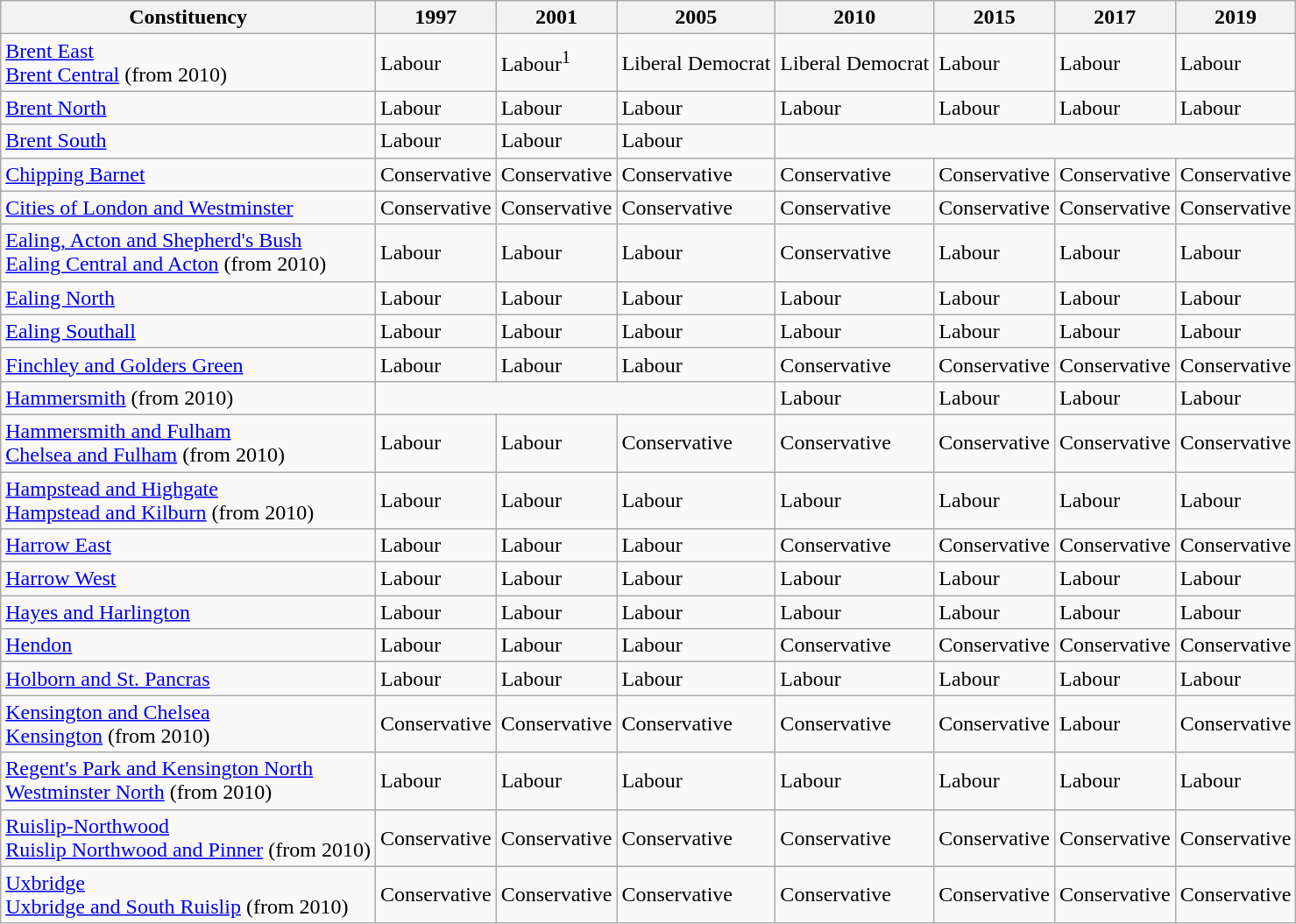<table class="wikitable">
<tr>
<th>Constituency</th>
<th>1997</th>
<th>2001</th>
<th>2005</th>
<th>2010</th>
<th>2015</th>
<th>2017</th>
<th>2019</th>
</tr>
<tr>
<td><a href='#'>Brent East</a><br><a href='#'>Brent Central</a> (from 2010)</td>
<td bgcolor=>Labour</td>
<td bgcolor=>Labour<sup>1</sup></td>
<td bgcolor=>Liberal Democrat</td>
<td bgcolor=>Liberal Democrat</td>
<td bgcolor=>Labour</td>
<td bgcolor=>Labour</td>
<td bgcolor=>Labour</td>
</tr>
<tr>
<td><a href='#'>Brent North</a></td>
<td bgcolor=>Labour</td>
<td bgcolor=>Labour</td>
<td bgcolor=>Labour</td>
<td bgcolor=>Labour</td>
<td bgcolor=>Labour</td>
<td bgcolor=>Labour</td>
<td bgcolor=>Labour</td>
</tr>
<tr>
<td><a href='#'>Brent South</a></td>
<td bgcolor=>Labour</td>
<td bgcolor=>Labour</td>
<td bgcolor=>Labour</td>
<td colspan="4"></td>
</tr>
<tr>
<td><a href='#'>Chipping Barnet</a></td>
<td bgcolor=>Conservative</td>
<td bgcolor=>Conservative</td>
<td bgcolor=>Conservative</td>
<td bgcolor=>Conservative</td>
<td bgcolor=>Conservative</td>
<td bgcolor=>Conservative</td>
<td bgcolor=>Conservative</td>
</tr>
<tr>
<td><a href='#'>Cities of London and Westminster</a></td>
<td bgcolor=>Conservative</td>
<td bgcolor=>Conservative</td>
<td bgcolor=>Conservative</td>
<td bgcolor=>Conservative</td>
<td bgcolor=>Conservative</td>
<td bgcolor=>Conservative</td>
<td bgcolor=>Conservative</td>
</tr>
<tr>
<td><a href='#'>Ealing, Acton and Shepherd's Bush</a><br><a href='#'>Ealing Central and Acton</a> (from 2010)</td>
<td bgcolor=>Labour</td>
<td bgcolor=>Labour</td>
<td bgcolor=>Labour</td>
<td bgcolor=>Conservative</td>
<td bgcolor=>Labour</td>
<td bgcolor=>Labour</td>
<td bgcolor=>Labour</td>
</tr>
<tr>
<td><a href='#'>Ealing North</a></td>
<td bgcolor=>Labour</td>
<td bgcolor=>Labour</td>
<td bgcolor=>Labour</td>
<td bgcolor=>Labour</td>
<td bgcolor=>Labour</td>
<td bgcolor=>Labour</td>
<td bgcolor=>Labour</td>
</tr>
<tr>
<td><a href='#'>Ealing Southall</a></td>
<td bgcolor=>Labour</td>
<td bgcolor=>Labour</td>
<td bgcolor=>Labour</td>
<td bgcolor=>Labour</td>
<td bgcolor=>Labour</td>
<td bgcolor=>Labour</td>
<td bgcolor=>Labour</td>
</tr>
<tr>
<td><a href='#'>Finchley and Golders Green</a></td>
<td bgcolor=>Labour</td>
<td bgcolor=>Labour</td>
<td bgcolor=>Labour</td>
<td bgcolor=>Conservative</td>
<td bgcolor=>Conservative</td>
<td bgcolor=>Conservative</td>
<td bgcolor=>Conservative</td>
</tr>
<tr>
<td><a href='#'>Hammersmith</a> (from 2010)</td>
<td colspan="3"></td>
<td bgcolor=>Labour</td>
<td bgcolor=>Labour</td>
<td bgcolor=>Labour</td>
<td bgcolor=>Labour</td>
</tr>
<tr>
<td><a href='#'>Hammersmith and Fulham</a><br><a href='#'>Chelsea and Fulham</a> (from 2010)</td>
<td bgcolor=>Labour</td>
<td bgcolor=>Labour</td>
<td bgcolor=>Conservative</td>
<td bgcolor=>Conservative</td>
<td bgcolor=>Conservative</td>
<td bgcolor=>Conservative</td>
<td bgcolor=>Conservative</td>
</tr>
<tr>
<td><a href='#'>Hampstead and Highgate</a><br><a href='#'>Hampstead and Kilburn</a> (from 2010)</td>
<td bgcolor=>Labour</td>
<td bgcolor=>Labour</td>
<td bgcolor=>Labour</td>
<td bgcolor=>Labour</td>
<td bgcolor=>Labour</td>
<td bgcolor=>Labour</td>
<td bgcolor=>Labour</td>
</tr>
<tr>
<td><a href='#'>Harrow East</a></td>
<td bgcolor=>Labour</td>
<td bgcolor=>Labour</td>
<td bgcolor=>Labour</td>
<td bgcolor=>Conservative</td>
<td bgcolor=>Conservative</td>
<td bgcolor=>Conservative</td>
<td bgcolor=>Conservative</td>
</tr>
<tr>
<td><a href='#'>Harrow West</a></td>
<td bgcolor=>Labour</td>
<td bgcolor=>Labour</td>
<td bgcolor=>Labour</td>
<td bgcolor=>Labour</td>
<td bgcolor=>Labour</td>
<td bgcolor=>Labour</td>
<td bgcolor=>Labour</td>
</tr>
<tr>
<td><a href='#'>Hayes and Harlington</a></td>
<td bgcolor=>Labour</td>
<td bgcolor=>Labour</td>
<td bgcolor=>Labour</td>
<td bgcolor=>Labour</td>
<td bgcolor=>Labour</td>
<td bgcolor=>Labour</td>
<td bgcolor=>Labour</td>
</tr>
<tr>
<td><a href='#'>Hendon</a></td>
<td bgcolor=>Labour</td>
<td bgcolor=>Labour</td>
<td bgcolor=>Labour</td>
<td bgcolor=>Conservative</td>
<td bgcolor=>Conservative</td>
<td bgcolor=>Conservative</td>
<td bgcolor=>Conservative</td>
</tr>
<tr>
<td><a href='#'>Holborn and St. Pancras</a></td>
<td bgcolor=>Labour</td>
<td bgcolor=>Labour</td>
<td bgcolor=>Labour</td>
<td bgcolor=>Labour</td>
<td bgcolor=>Labour</td>
<td bgcolor=>Labour</td>
<td bgcolor=>Labour</td>
</tr>
<tr>
<td><a href='#'>Kensington and Chelsea</a><br><a href='#'>Kensington</a> (from 2010)</td>
<td bgcolor=>Conservative</td>
<td bgcolor=>Conservative</td>
<td bgcolor=>Conservative</td>
<td bgcolor=>Conservative</td>
<td bgcolor=>Conservative</td>
<td bgcolor=>Labour</td>
<td bgcolor=>Conservative</td>
</tr>
<tr>
<td><a href='#'>Regent's Park and Kensington North</a><br><a href='#'>Westminster North</a> (from 2010)</td>
<td bgcolor=>Labour</td>
<td bgcolor=>Labour</td>
<td bgcolor=>Labour</td>
<td bgcolor=>Labour</td>
<td bgcolor=>Labour</td>
<td bgcolor=>Labour</td>
<td bgcolor=>Labour</td>
</tr>
<tr>
<td><a href='#'>Ruislip-Northwood</a><br><a href='#'>Ruislip Northwood and Pinner</a> (from 2010)</td>
<td bgcolor=>Conservative</td>
<td bgcolor=>Conservative</td>
<td bgcolor=>Conservative</td>
<td bgcolor=>Conservative</td>
<td bgcolor=>Conservative</td>
<td bgcolor=>Conservative</td>
<td bgcolor=>Conservative</td>
</tr>
<tr>
<td><a href='#'>Uxbridge</a><br><a href='#'>Uxbridge and South Ruislip</a> (from 2010)</td>
<td bgcolor=>Conservative</td>
<td bgcolor=>Conservative</td>
<td bgcolor=>Conservative</td>
<td bgcolor=>Conservative</td>
<td bgcolor=>Conservative</td>
<td bgcolor=>Conservative</td>
<td bgcolor=>Conservative</td>
</tr>
</table>
